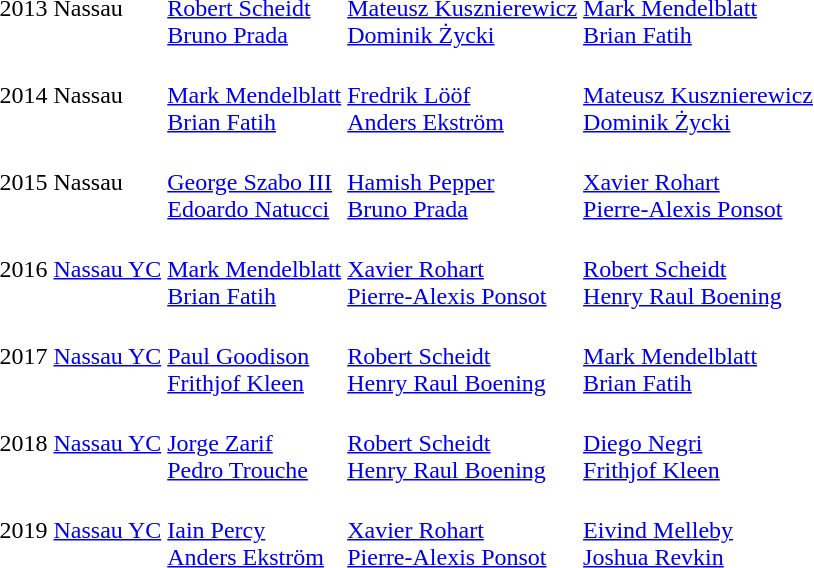<table>
<tr>
<td>2013 Nassau</td>
<td><br><a href='#'>Robert Scheidt</a><br><a href='#'>Bruno Prada</a></td>
<td><br><a href='#'>Mateusz Kusznierewicz</a><br><a href='#'>Dominik Życki</a></td>
<td><br><a href='#'>Mark Mendelblatt</a><br><a href='#'>Brian Fatih</a></td>
</tr>
<tr>
<td>2014 Nassau</td>
<td><br><a href='#'>Mark Mendelblatt</a><br><a href='#'>Brian Fatih</a></td>
<td><br><a href='#'>Fredrik Lööf</a><br><a href='#'>Anders Ekström</a></td>
<td><br><a href='#'>Mateusz Kusznierewicz</a><br><a href='#'>Dominik Życki</a></td>
</tr>
<tr>
<td>2015 Nassau</td>
<td><br><a href='#'>George Szabo III</a><br><a href='#'>Edoardo Natucci</a></td>
<td><br><a href='#'>Hamish Pepper</a><br><a href='#'>Bruno Prada</a></td>
<td><br><a href='#'>Xavier Rohart</a><br><a href='#'>Pierre-Alexis Ponsot</a></td>
</tr>
<tr>
<td>2016 <a href='#'>Nassau YC</a></td>
<td><br><a href='#'>Mark Mendelblatt</a><br><a href='#'>Brian Fatih</a></td>
<td><br><a href='#'>Xavier Rohart</a><br><a href='#'>Pierre-Alexis Ponsot</a></td>
<td><br><a href='#'>Robert Scheidt</a><br><a href='#'>Henry Raul Boening</a></td>
</tr>
<tr>
<td>2017 <a href='#'>Nassau YC</a></td>
<td><br><a href='#'>Paul Goodison</a><br><a href='#'>Frithjof Kleen</a></td>
<td><br><a href='#'>Robert Scheidt</a><br><a href='#'>Henry Raul Boening</a></td>
<td><br><a href='#'>Mark Mendelblatt</a><br><a href='#'>Brian Fatih</a></td>
</tr>
<tr>
<td>2018 <a href='#'>Nassau YC</a></td>
<td><br><a href='#'>Jorge Zarif</a><br><a href='#'>Pedro Trouche</a></td>
<td><br><a href='#'>Robert Scheidt</a><br><a href='#'>Henry Raul Boening</a></td>
<td><br><a href='#'>Diego Negri</a><br><a href='#'>Frithjof Kleen</a></td>
</tr>
<tr>
<td>2019 <a href='#'>Nassau YC</a></td>
<td><br><a href='#'>Iain Percy</a><br><a href='#'>Anders Ekström</a></td>
<td><br><a href='#'>Xavier Rohart</a><br><a href='#'>Pierre-Alexis Ponsot</a></td>
<td><br><a href='#'>Eivind Melleby</a><br><a href='#'>Joshua Revkin</a></td>
</tr>
</table>
